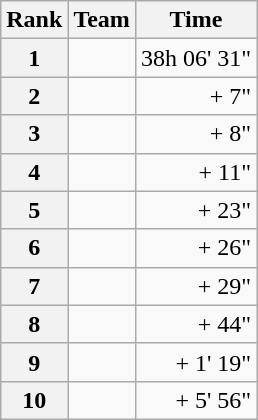<table class="wikitable">
<tr>
<th scope="col">Rank</th>
<th scope="col">Team</th>
<th scope="col">Time</th>
</tr>
<tr>
<th scope="row">1</th>
<td> </td>
<td align="right">38h 06' 31"</td>
</tr>
<tr>
<th scope="row">2</th>
<td> </td>
<td align="right">+ 7"</td>
</tr>
<tr>
<th scope="row">3</th>
<td> </td>
<td align="right">+ 8"</td>
</tr>
<tr>
<th scope="row">4</th>
<td> </td>
<td align="right">+ 11"</td>
</tr>
<tr>
<th scope="row">5</th>
<td> </td>
<td align="right">+ 23"</td>
</tr>
<tr>
<th scope="row">6</th>
<td> </td>
<td align="right">+ 26"</td>
</tr>
<tr>
<th scope="row">7</th>
<td> </td>
<td align="right">+ 29"</td>
</tr>
<tr>
<th scope="row">8</th>
<td> </td>
<td align="right">+ 44"</td>
</tr>
<tr>
<th scope="row">9</th>
<td> </td>
<td align="right">+ 1' 19"</td>
</tr>
<tr>
<th scope="row">10</th>
<td> </td>
<td align="right">+ 5' 56"</td>
</tr>
</table>
